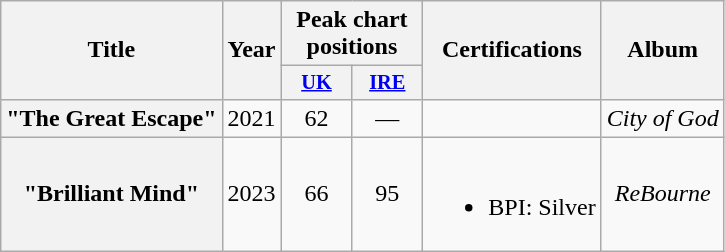<table class="wikitable plainrowheaders" style="text-align:center;">
<tr>
<th scope="col" rowspan="2">Title</th>
<th scope="col" rowspan="2">Year</th>
<th scope="col" colspan="2">Peak chart positions</th>
<th scope="col" rowspan="2">Certifications</th>
<th scope="col" rowspan="2">Album</th>
</tr>
<tr>
<th scope="col" style="width:3em;font-size:85%;"><a href='#'>UK</a><br></th>
<th scope="col" style="width:3em;font-size:85%;"><a href='#'>IRE</a><br></th>
</tr>
<tr>
<th scope="row">"The Great Escape" </th>
<td>2021</td>
<td>62</td>
<td>—</td>
<td></td>
<td><em>City of God</em></td>
</tr>
<tr>
<th scope="row">"Brilliant Mind"</th>
<td>2023</td>
<td>66</td>
<td>95</td>
<td><br><ul><li>BPI: Silver</li></ul></td>
<td><em>ReBourne</em></td>
</tr>
</table>
